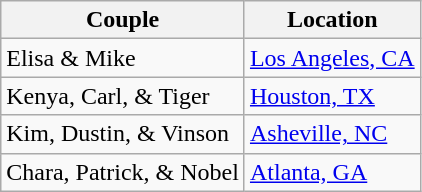<table class="wikitable">
<tr>
<th>Couple</th>
<th>Location</th>
</tr>
<tr>
<td>Elisa & Mike</td>
<td><a href='#'>Los Angeles, CA</a></td>
</tr>
<tr>
<td>Kenya, Carl, & Tiger</td>
<td><a href='#'>Houston, TX</a></td>
</tr>
<tr>
<td>Kim, Dustin, & Vinson</td>
<td><a href='#'>Asheville, NC</a></td>
</tr>
<tr>
<td>Chara, Patrick, & Nobel</td>
<td><a href='#'>Atlanta, GA</a></td>
</tr>
</table>
